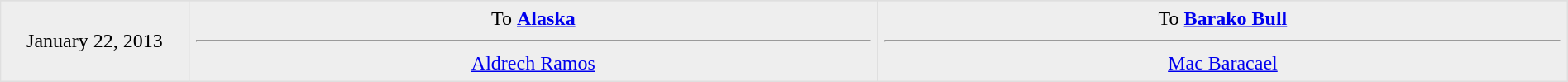<table border=1 style="border-collapse:collapse; text-align: center; width: 100%" bordercolor="#DFDFDF"  cellpadding="5">
<tr>
</tr>
<tr bgcolor="eeeeee">
<td style="width:12%">January 22, 2013</td>
<td style="width:44%" valign="top">To <strong><a href='#'>Alaska</a></strong><hr><a href='#'>Aldrech Ramos</a></td>
<td style="width:44%" valign="top">To <strong><a href='#'>Barako Bull</a></strong><hr><a href='#'>Mac Baracael</a></td>
</tr>
</table>
